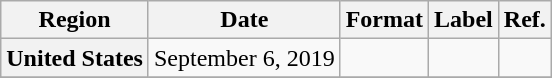<table class="wikitable plainrowheaders">
<tr>
<th scope="col">Region</th>
<th scope="col">Date</th>
<th scope="col">Format</th>
<th scope="col">Label</th>
<th scope="col">Ref.</th>
</tr>
<tr>
<th scope="row">United States</th>
<td>September 6, 2019</td>
<td></td>
<td></td>
<td style="text-align:center;"></td>
</tr>
<tr>
</tr>
</table>
